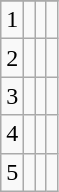<table class="wikitable sortable" style="text-align:center">
<tr>
</tr>
<tr>
<td>1</td>
<td></td>
<td></td>
<td></td>
</tr>
<tr>
<td>2</td>
<td></td>
<td></td>
<td></td>
</tr>
<tr>
<td>3</td>
<td></td>
<td></td>
<td></td>
</tr>
<tr>
<td>4</td>
<td></td>
<td></td>
<td></td>
</tr>
<tr>
<td>5</td>
<td></td>
<td></td>
<td></td>
</tr>
</table>
